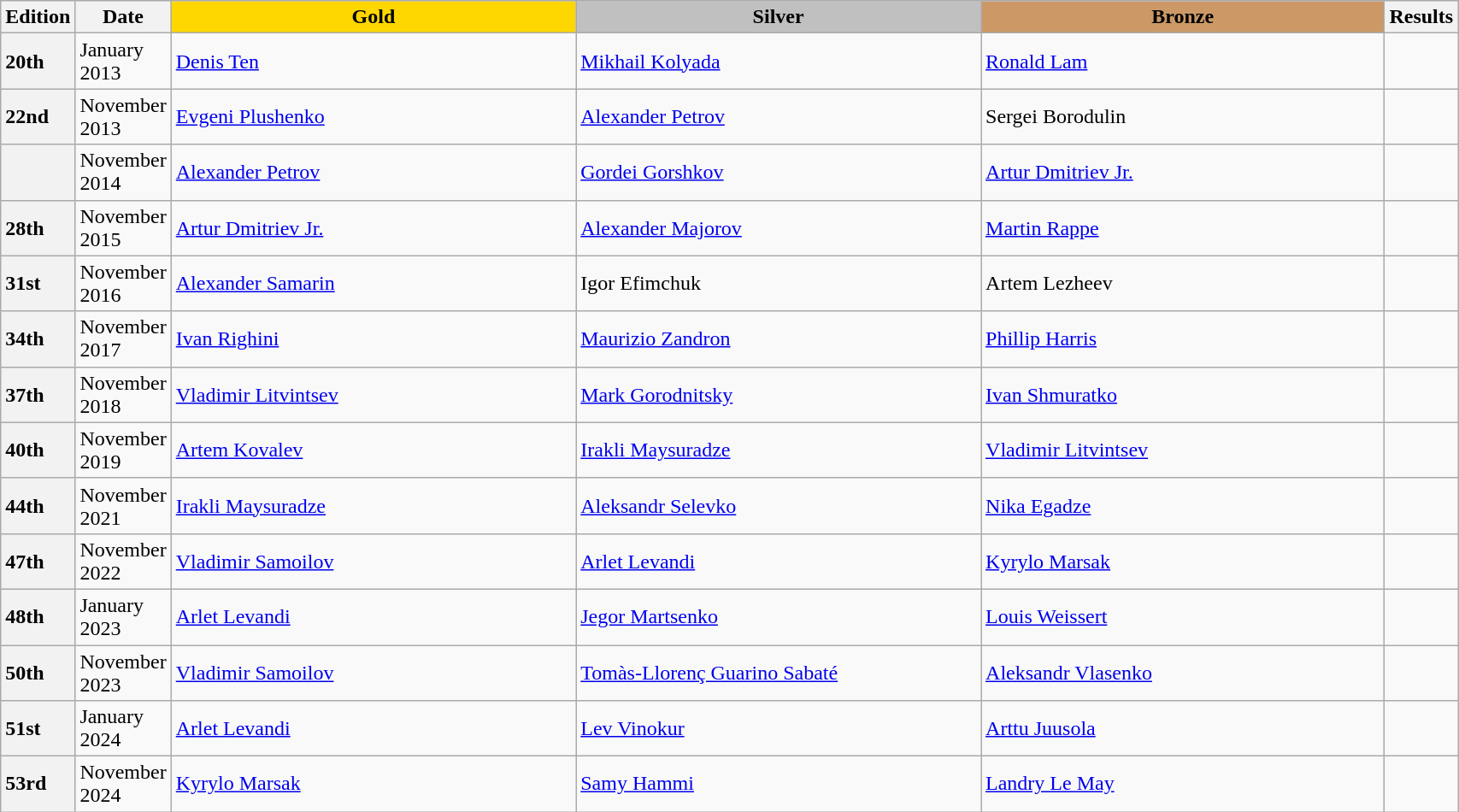<table class="wikitable unsortable" style="text-align:left; width:90%;">
<tr>
<th scope="col" style="text-align:center;">Edition</th>
<th scope="col" style="text-align:center;">Date</th>
<td scope="col" style="text-align:center; width:30%; background:gold"><strong>Gold</strong></td>
<td scope="col" style="text-align:center; width:30%; background:silver"><strong>Silver</strong></td>
<td scope="col" style="text-align:center; width:30%; background:#c96"><strong>Bronze</strong></td>
<th scope="col" style="text-align:center;">Results</th>
</tr>
<tr>
<th scope="row" style="text-align:left">20th</th>
<td>January 2013</td>
<td> <a href='#'>Denis Ten</a></td>
<td> <a href='#'>Mikhail Kolyada</a></td>
<td> <a href='#'>Ronald Lam</a></td>
<td></td>
</tr>
<tr>
<th scope="row" style="text-align:left">22nd</th>
<td>November 2013</td>
<td> <a href='#'>Evgeni Plushenko</a></td>
<td> <a href='#'>Alexander Petrov</a></td>
<td> Sergei Borodulin</td>
<td></td>
</tr>
<tr>
<th scope="row" style="text-align:left"></th>
<td>November 2014</td>
<td> <a href='#'>Alexander Petrov</a></td>
<td> <a href='#'>Gordei Gorshkov</a></td>
<td> <a href='#'>Artur Dmitriev Jr.</a></td>
<td></td>
</tr>
<tr>
<th scope="row" style="text-align:left">28th</th>
<td>November 2015</td>
<td> <a href='#'>Artur Dmitriev Jr.</a></td>
<td> <a href='#'>Alexander Majorov</a></td>
<td> <a href='#'>Martin Rappe</a></td>
<td></td>
</tr>
<tr>
<th scope="row" style="text-align:left">31st</th>
<td>November 2016</td>
<td> <a href='#'>Alexander Samarin</a></td>
<td> Igor Efimchuk</td>
<td> Artem Lezheev</td>
<td></td>
</tr>
<tr>
<th scope="row" style="text-align:left">34th</th>
<td>November 2017</td>
<td> <a href='#'>Ivan Righini</a></td>
<td> <a href='#'>Maurizio Zandron</a></td>
<td> <a href='#'>Phillip Harris</a></td>
<td></td>
</tr>
<tr>
<th scope="row" style="text-align:left">37th</th>
<td>November 2018</td>
<td> <a href='#'>Vladimir Litvintsev</a></td>
<td> <a href='#'>Mark Gorodnitsky</a></td>
<td> <a href='#'>Ivan Shmuratko</a></td>
<td></td>
</tr>
<tr>
<th scope="row" style="text-align:left">40th</th>
<td>November 2019</td>
<td> <a href='#'>Artem Kovalev</a></td>
<td> <a href='#'>Irakli Maysuradze</a></td>
<td> <a href='#'>Vladimir Litvintsev</a></td>
<td></td>
</tr>
<tr>
<th scope="row" style="text-align:left">44th</th>
<td>November 2021</td>
<td> <a href='#'>Irakli Maysuradze</a></td>
<td> <a href='#'>Aleksandr Selevko</a></td>
<td> <a href='#'>Nika Egadze</a></td>
<td></td>
</tr>
<tr>
<th scope="row" style="text-align:left">47th</th>
<td>November 2022</td>
<td> <a href='#'>Vladimir Samoilov</a></td>
<td> <a href='#'>Arlet Levandi</a></td>
<td> <a href='#'>Kyrylo Marsak</a></td>
<td></td>
</tr>
<tr>
<th scope="row" style="text-align:left">48th</th>
<td>January 2023</td>
<td> <a href='#'>Arlet Levandi</a></td>
<td> <a href='#'>Jegor Martsenko</a></td>
<td> <a href='#'>Louis Weissert</a></td>
<td></td>
</tr>
<tr>
<th scope="row" style="text-align:left">50th</th>
<td>November 2023</td>
<td> <a href='#'>Vladimir Samoilov</a></td>
<td> <a href='#'>Tomàs-Llorenç Guarino Sabaté</a></td>
<td> <a href='#'>Aleksandr Vlasenko</a></td>
<td></td>
</tr>
<tr>
<th scope="row" style="text-align:left">51st</th>
<td>January 2024</td>
<td> <a href='#'>Arlet Levandi</a></td>
<td> <a href='#'>Lev Vinokur</a></td>
<td> <a href='#'>Arttu Juusola</a></td>
<td></td>
</tr>
<tr>
<th scope="row" style="text-align:left">53rd</th>
<td>November 2024</td>
<td> <a href='#'>Kyrylo Marsak</a></td>
<td> <a href='#'>Samy Hammi</a></td>
<td> <a href='#'>Landry Le May</a></td>
<td></td>
</tr>
</table>
